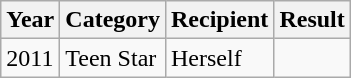<table class="wikitable">
<tr>
<th>Year</th>
<th>Category</th>
<th>Recipient</th>
<th>Result</th>
</tr>
<tr>
<td>2011</td>
<td>Teen Star</td>
<td>Herself</td>
<td></td>
</tr>
</table>
